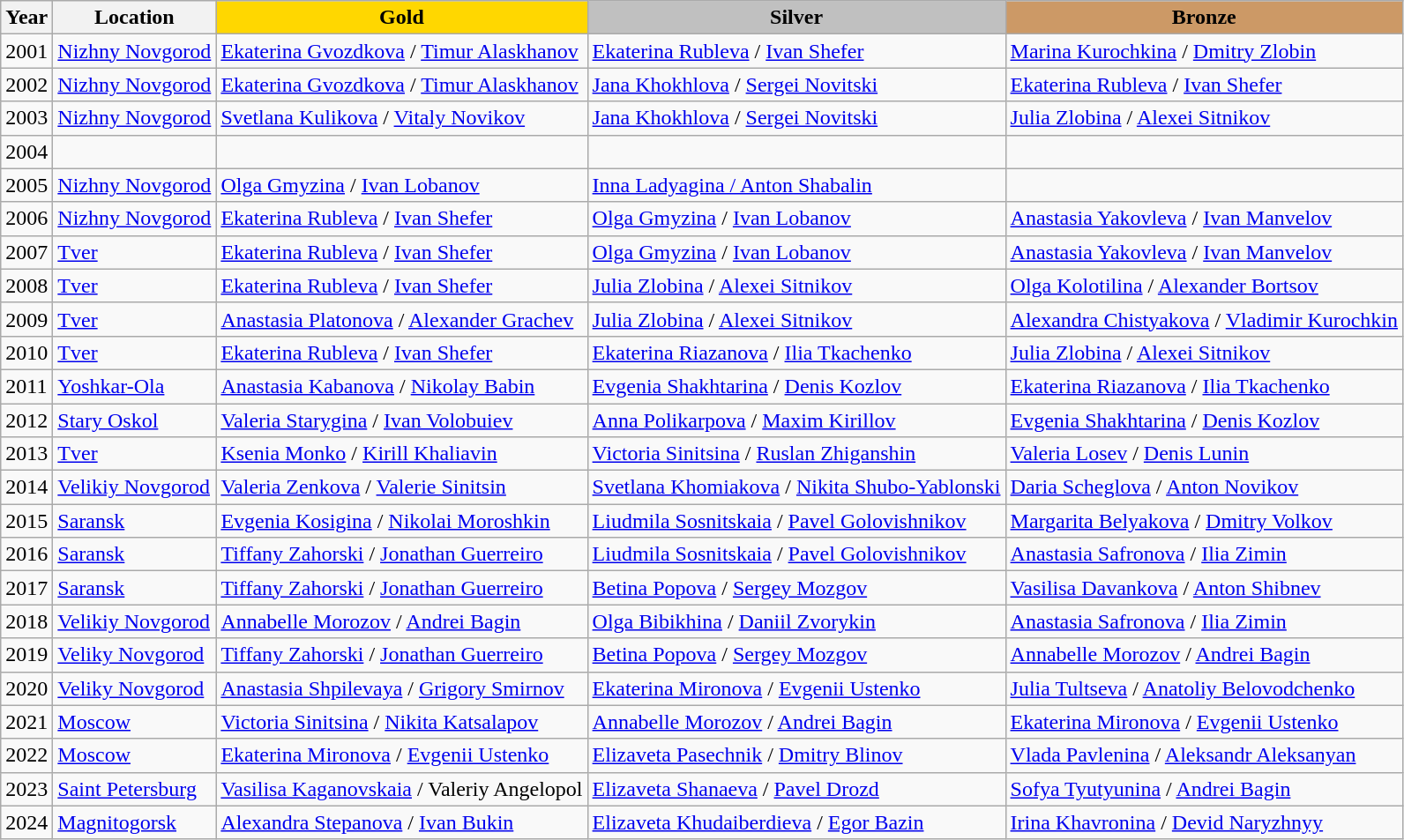<table class="wikitable">
<tr>
<th>Year</th>
<th>Location</th>
<td align=center bgcolor=gold><strong>Gold</strong></td>
<td align=center bgcolor=silver><strong>Silver</strong></td>
<td align=center bgcolor=CC9966><strong>Bronze</strong></td>
</tr>
<tr>
<td>2001</td>
<td><a href='#'>Nizhny Novgorod</a></td>
<td><a href='#'>Ekaterina Gvozdkova</a> / <a href='#'>Timur Alaskhanov</a></td>
<td><a href='#'>Ekaterina Rubleva</a> / <a href='#'>Ivan Shefer</a></td>
<td><a href='#'>Marina Kurochkina</a> / <a href='#'>Dmitry Zlobin</a></td>
</tr>
<tr>
<td>2002</td>
<td><a href='#'>Nizhny Novgorod</a></td>
<td><a href='#'>Ekaterina Gvozdkova</a> / <a href='#'>Timur Alaskhanov</a></td>
<td><a href='#'>Jana Khokhlova</a> / <a href='#'>Sergei Novitski</a></td>
<td><a href='#'>Ekaterina Rubleva</a> / <a href='#'>Ivan Shefer</a></td>
</tr>
<tr>
<td>2003</td>
<td><a href='#'>Nizhny Novgorod</a></td>
<td><a href='#'>Svetlana Kulikova</a> / <a href='#'>Vitaly Novikov</a></td>
<td><a href='#'>Jana Khokhlova</a> / <a href='#'>Sergei Novitski</a></td>
<td><a href='#'>Julia Zlobina</a> / <a href='#'>Alexei Sitnikov</a></td>
</tr>
<tr>
<td>2004</td>
<td></td>
<td></td>
<td></td>
</tr>
<tr>
<td>2005</td>
<td><a href='#'>Nizhny Novgorod</a></td>
<td><a href='#'>Olga Gmyzina</a> / <a href='#'>Ivan Lobanov</a></td>
<td><a href='#'>Inna Ladyagina / Anton Shabalin</a></td>
<td></td>
</tr>
<tr>
<td>2006</td>
<td><a href='#'>Nizhny Novgorod</a></td>
<td><a href='#'>Ekaterina Rubleva</a> / <a href='#'>Ivan Shefer</a></td>
<td><a href='#'>Olga Gmyzina</a> / <a href='#'>Ivan Lobanov</a></td>
<td><a href='#'>Anastasia Yakovleva</a> / <a href='#'>Ivan Manvelov</a></td>
</tr>
<tr>
<td>2007</td>
<td><a href='#'>Tver</a></td>
<td><a href='#'>Ekaterina Rubleva</a> / <a href='#'>Ivan Shefer</a></td>
<td><a href='#'>Olga Gmyzina</a> / <a href='#'>Ivan Lobanov</a></td>
<td><a href='#'>Anastasia Yakovleva</a> / <a href='#'>Ivan Manvelov</a></td>
</tr>
<tr>
<td>2008</td>
<td><a href='#'>Tver</a></td>
<td><a href='#'>Ekaterina Rubleva</a> / <a href='#'>Ivan Shefer</a></td>
<td><a href='#'>Julia Zlobina</a> / <a href='#'>Alexei Sitnikov</a></td>
<td><a href='#'>Olga Kolotilina</a> / <a href='#'>Alexander Bortsov</a></td>
</tr>
<tr>
<td>2009</td>
<td><a href='#'>Tver</a></td>
<td><a href='#'>Anastasia Platonova</a> / <a href='#'>Alexander Grachev</a></td>
<td><a href='#'>Julia Zlobina</a> / <a href='#'>Alexei Sitnikov</a></td>
<td><a href='#'>Alexandra Chistyakova</a> / <a href='#'>Vladimir Kurochkin</a></td>
</tr>
<tr>
<td>2010</td>
<td><a href='#'>Tver</a></td>
<td><a href='#'>Ekaterina Rubleva</a> / <a href='#'>Ivan Shefer</a></td>
<td><a href='#'>Ekaterina Riazanova</a> / <a href='#'>Ilia Tkachenko</a></td>
<td><a href='#'>Julia Zlobina</a> / <a href='#'>Alexei Sitnikov</a></td>
</tr>
<tr>
<td>2011</td>
<td><a href='#'>Yoshkar-Ola</a></td>
<td><a href='#'>Anastasia Kabanova</a> / <a href='#'>Nikolay Babin</a></td>
<td><a href='#'>Evgenia Shakhtarina</a> / <a href='#'>Denis Kozlov</a></td>
<td><a href='#'>Ekaterina Riazanova</a> / <a href='#'>Ilia Tkachenko</a></td>
</tr>
<tr>
<td>2012</td>
<td><a href='#'>Stary Oskol</a></td>
<td><a href='#'>Valeria Starygina</a> / <a href='#'>Ivan Volobuiev</a></td>
<td><a href='#'>Anna Polikarpova</a> / <a href='#'>Maxim Kirillov</a></td>
<td><a href='#'>Evgenia Shakhtarina</a> / <a href='#'>Denis Kozlov</a></td>
</tr>
<tr>
<td>2013</td>
<td><a href='#'>Tver</a></td>
<td><a href='#'>Ksenia Monko</a> / <a href='#'>Kirill Khaliavin</a></td>
<td><a href='#'>Victoria Sinitsina</a> / <a href='#'>Ruslan Zhiganshin</a></td>
<td><a href='#'>Valeria Losev</a> / <a href='#'>Denis Lunin</a></td>
</tr>
<tr>
<td>2014</td>
<td><a href='#'>Velikiy Novgorod</a></td>
<td><a href='#'>Valeria Zenkova</a> / <a href='#'>Valerie Sinitsin</a></td>
<td><a href='#'>Svetlana Khomiakova</a> / <a href='#'>Nikita Shubo-Yablonski</a></td>
<td><a href='#'>Daria Scheglova</a> / <a href='#'>Anton Novikov</a></td>
</tr>
<tr>
<td>2015</td>
<td><a href='#'>Saransk</a></td>
<td><a href='#'>Evgenia Kosigina</a> / <a href='#'>Nikolai Moroshkin</a></td>
<td><a href='#'>Liudmila Sosnitskaia</a> / <a href='#'>Pavel Golovishnikov</a></td>
<td><a href='#'>Margarita Belyakova</a> / <a href='#'>Dmitry Volkov</a></td>
</tr>
<tr>
<td>2016</td>
<td><a href='#'>Saransk</a></td>
<td><a href='#'>Tiffany Zahorski</a> / <a href='#'>Jonathan Guerreiro</a></td>
<td><a href='#'>Liudmila Sosnitskaia</a> / <a href='#'>Pavel Golovishnikov</a></td>
<td><a href='#'>Anastasia Safronova</a> / <a href='#'>Ilia Zimin</a></td>
</tr>
<tr>
<td>2017</td>
<td><a href='#'>Saransk</a></td>
<td><a href='#'>Tiffany Zahorski</a> / <a href='#'>Jonathan Guerreiro</a></td>
<td><a href='#'>Betina Popova</a> / <a href='#'>Sergey Mozgov</a></td>
<td><a href='#'>Vasilisa Davankova</a> / <a href='#'>Anton Shibnev</a></td>
</tr>
<tr>
<td>2018</td>
<td><a href='#'>Velikiy Novgorod</a></td>
<td><a href='#'>Annabelle Morozov</a> / <a href='#'>Andrei Bagin</a></td>
<td><a href='#'>Olga Bibikhina</a> / <a href='#'>Daniil Zvorykin</a></td>
<td><a href='#'>Anastasia Safronova</a> / <a href='#'>Ilia Zimin</a></td>
</tr>
<tr>
<td>2019</td>
<td><a href='#'>Veliky Novgorod</a></td>
<td><a href='#'>Tiffany Zahorski</a> / <a href='#'>Jonathan Guerreiro</a></td>
<td><a href='#'>Betina Popova</a> / <a href='#'>Sergey Mozgov</a></td>
<td><a href='#'>Annabelle Morozov</a> / <a href='#'>Andrei Bagin</a></td>
</tr>
<tr>
<td>2020</td>
<td><a href='#'>Veliky Novgorod</a></td>
<td><a href='#'>Anastasia Shpilevaya</a> / <a href='#'>Grigory Smirnov</a></td>
<td><a href='#'>Ekaterina Mironova</a> / <a href='#'>Evgenii Ustenko</a></td>
<td><a href='#'>Julia Tultseva</a> / <a href='#'>Anatoliy Belovodchenko</a></td>
</tr>
<tr>
<td>2021</td>
<td><a href='#'>Moscow</a></td>
<td><a href='#'>Victoria Sinitsina</a> / <a href='#'>Nikita Katsalapov</a></td>
<td><a href='#'>Annabelle Morozov</a> / <a href='#'>Andrei Bagin</a></td>
<td><a href='#'>Ekaterina Mironova</a> / <a href='#'>Evgenii Ustenko</a></td>
</tr>
<tr>
<td>2022</td>
<td><a href='#'>Moscow</a></td>
<td><a href='#'>Ekaterina Mironova</a> / <a href='#'>Evgenii Ustenko</a></td>
<td><a href='#'>Elizaveta Pasechnik</a> / <a href='#'>Dmitry Blinov</a></td>
<td><a href='#'>Vlada Pavlenina</a> / <a href='#'>Aleksandr Aleksanyan</a></td>
</tr>
<tr>
<td>2023</td>
<td><a href='#'>Saint Petersburg</a></td>
<td><a href='#'>Vasilisa Kaganovskaia</a> / Valeriy Angelopol</td>
<td><a href='#'>Elizaveta Shanaeva</a> / <a href='#'>Pavel Drozd</a></td>
<td><a href='#'>Sofya Tyutyunina</a> / <a href='#'>Andrei Bagin</a></td>
</tr>
<tr>
<td>2024</td>
<td><a href='#'>Magnitogorsk</a></td>
<td><a href='#'>Alexandra Stepanova</a> / <a href='#'>Ivan Bukin</a></td>
<td><a href='#'>Elizaveta Khudaiberdieva</a> / <a href='#'>Egor Bazin</a></td>
<td><a href='#'>Irina Khavronina</a> / <a href='#'>Devid Naryzhnyy</a></td>
</tr>
</table>
